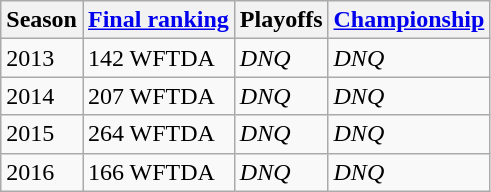<table class="wikitable sortable">
<tr>
<th>Season</th>
<th><a href='#'>Final ranking</a></th>
<th>Playoffs</th>
<th><a href='#'>Championship</a></th>
</tr>
<tr>
<td>2013</td>
<td>142 WFTDA</td>
<td><em>DNQ</em></td>
<td><em>DNQ</em></td>
</tr>
<tr>
<td>2014</td>
<td>207 WFTDA</td>
<td><em>DNQ</em></td>
<td><em>DNQ</em></td>
</tr>
<tr>
<td>2015</td>
<td>264 WFTDA</td>
<td><em>DNQ</em></td>
<td><em>DNQ</em></td>
</tr>
<tr>
<td>2016</td>
<td>166 WFTDA</td>
<td><em>DNQ</em></td>
<td><em>DNQ</em></td>
</tr>
</table>
